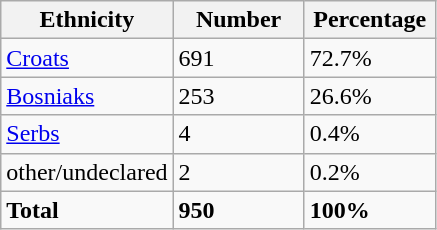<table class="wikitable">
<tr>
<th width="100px">Ethnicity</th>
<th width="80px">Number</th>
<th width="80px">Percentage</th>
</tr>
<tr>
<td><a href='#'>Croats</a></td>
<td>691</td>
<td>72.7%</td>
</tr>
<tr>
<td><a href='#'>Bosniaks</a></td>
<td>253</td>
<td>26.6%</td>
</tr>
<tr>
<td><a href='#'>Serbs</a></td>
<td>4</td>
<td>0.4%</td>
</tr>
<tr>
<td>other/undeclared</td>
<td>2</td>
<td>0.2%</td>
</tr>
<tr>
<td><strong>Total</strong></td>
<td><strong>950</strong></td>
<td><strong>100%</strong></td>
</tr>
</table>
